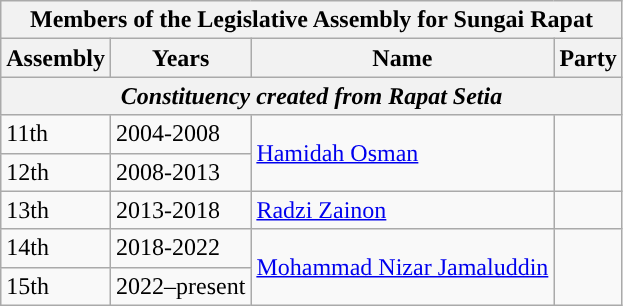<table class="wikitable">
<tr>
<th colspan="4">Members of the Legislative Assembly for Sungai Rapat</th>
</tr>
<tr>
<th>Assembly</th>
<th>Years</th>
<th>Name</th>
<th>Party</th>
</tr>
<tr>
<th colspan="4"><em>Constituency created from Rapat Setia</em></th>
</tr>
<tr>
<td>11th</td>
<td>2004-2008</td>
<td rowspan="2"><a href='#'>Hamidah Osman</a></td>
<td rowspan="2"></td>
</tr>
<tr>
<td>12th</td>
<td>2008-2013</td>
</tr>
<tr>
<td>13th</td>
<td>2013-2018</td>
<td><a href='#'>Radzi Zainon</a></td>
<td></td>
</tr>
<tr>
<td>14th</td>
<td>2018-2022</td>
<td rowspan="2"><a href='#'>Mohammad Nizar Jamaluddin</a></td>
<td rowspan="2"></td>
</tr>
<tr>
<td>15th</td>
<td>2022–present</td>
</tr>
</table>
